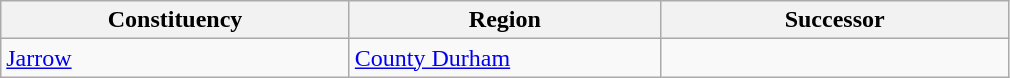<table class="wikitable">
<tr>
<th width="225px">Constituency</th>
<th width="200px">Region</th>
<th width="225px">Successor</th>
</tr>
<tr>
<td><a href='#'>Jarrow</a></td>
<td><a href='#'>County Durham</a></td>
</tr>
</table>
